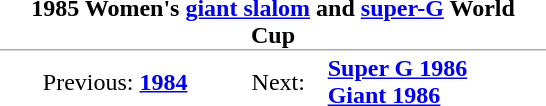<table style="margin: 0 0 1em 1em; float:right; text-align:center; width: 23em;" class="toccolours">
<tr>
<td colspan="3" style="padding:0 1em;border-bottom:1px #aaa solid;"><strong>1985 Women's <a href='#'>giant slalom</a> and <a href='#'>super-G</a> World Cup</strong></td>
</tr>
<tr>
<td rowspan=2>Previous: <strong><a href='#'>1984</a></strong></td>
<td rowspan=2>Next:</td>
<td align="left"><strong><a href='#'>Super G 1986</a></strong><br><strong><a href='#'>Giant 1986</a></strong></td>
</tr>
</table>
